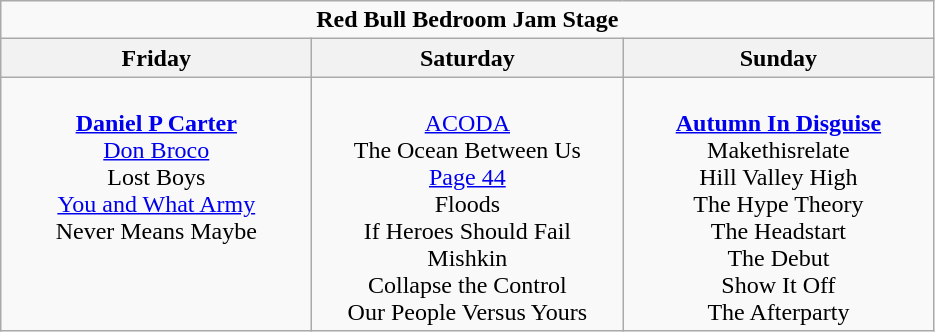<table class="wikitable">
<tr>
<td colspan="3" align="center"><strong>Red Bull Bedroom Jam Stage</strong></td>
</tr>
<tr>
<th>Friday</th>
<th>Saturday</th>
<th>Sunday</th>
</tr>
<tr>
<td valign="top" align="center" width=200><br><strong><a href='#'>Daniel P Carter</a></strong><br>
<a href='#'>Don Broco</a> <br>
Lost Boys<br>
<a href='#'>You and What Army</a><br>
Never Means Maybe<br></td>
<td valign="top" align="center" width=200><br><a href='#'>ACODA</a><br>
The Ocean Between Us<br>
<a href='#'>Page 44</a><br>
Floods<br>
If Heroes Should Fail<br>
Mishkin<br>
Collapse the Control<br>
Our People Versus Yours<br></td>
<td valign="top" align="center" width=200><br><strong><a href='#'>Autumn In Disguise</a></strong><br>
Makethisrelate<br>
Hill Valley High <br>
The Hype Theory<br>
The Headstart<br>
The Debut<br>
Show It Off<br>
The Afterparty</td>
</tr>
</table>
